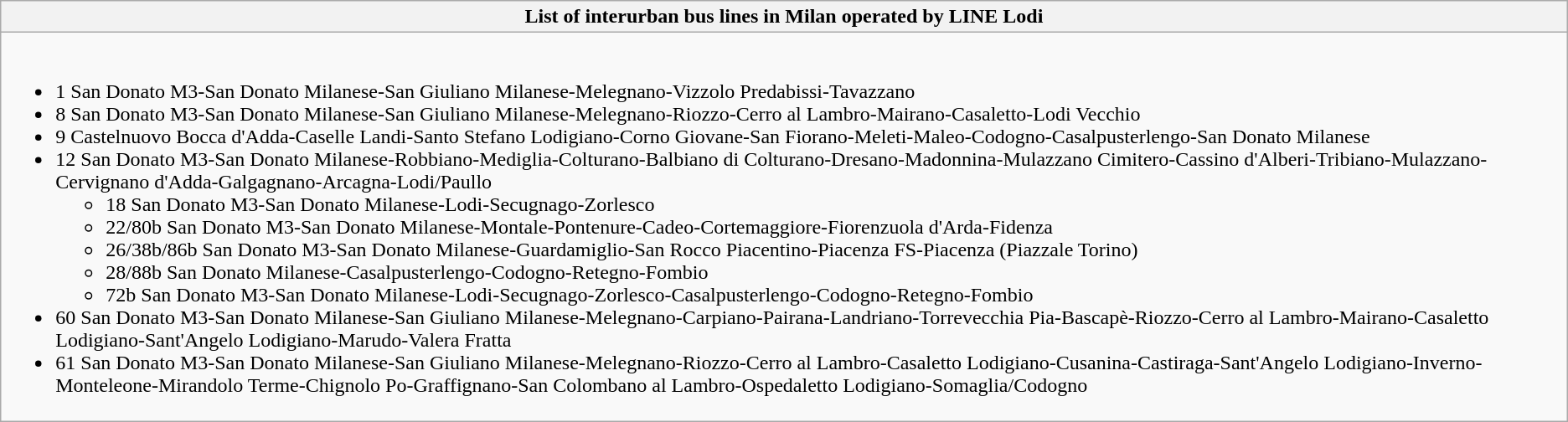<table class="wikitable collapsible collapsed">
<tr>
<th>List of interurban bus lines in Milan operated by LINE Lodi</th>
</tr>
<tr>
<td><br><ul><li>1 San Donato M3-San Donato Milanese-San Giuliano Milanese-Melegnano-Vizzolo Predabissi-Tavazzano</li><li>8 San Donato M3-San Donato Milanese-San Giuliano Milanese-Melegnano-Riozzo-Cerro al Lambro-Mairano-Casaletto-Lodi Vecchio</li><li>9 Castelnuovo Bocca d'Adda-Caselle Landi-Santo Stefano Lodigiano-Corno Giovane-San Fiorano-Meleti-Maleo-Codogno-Casalpusterlengo-San Donato Milanese</li><li>12 San Donato M3-San Donato Milanese-Robbiano-Mediglia-Colturano-Balbiano di Colturano-Dresano-Madonnina-Mulazzano Cimitero-Cassino d'Alberi-Tribiano-Mulazzano-Cervignano d'Adda-Galgagnano-Arcagna-Lodi/Paullo<ul><li>18 San Donato M3-San Donato Milanese-Lodi-Secugnago-Zorlesco</li><li>22/80b San Donato M3-San Donato Milanese-Montale-Pontenure-Cadeo-Cortemaggiore-Fiorenzuola d'Arda-Fidenza</li><li>26/38b/86b San Donato M3-San Donato Milanese-Guardamiglio-San Rocco Piacentino-Piacenza FS-Piacenza (Piazzale Torino)</li><li>28/88b San Donato Milanese-Casalpusterlengo-Codogno-Retegno-Fombio</li><li>72b San Donato M3-San Donato Milanese-Lodi-Secugnago-Zorlesco-Casalpusterlengo-Codogno-Retegno-Fombio</li></ul></li><li>60 San Donato M3-San Donato Milanese-San Giuliano Milanese-Melegnano-Carpiano-Pairana-Landriano-Torrevecchia Pia-Bascapè-Riozzo-Cerro al Lambro-Mairano-Casaletto Lodigiano-Sant'Angelo Lodigiano-Marudo-Valera Fratta</li><li>61 San Donato M3-San Donato Milanese-San Giuliano Milanese-Melegnano-Riozzo-Cerro al Lambro-Casaletto Lodigiano-Cusanina-Castiraga-Sant'Angelo Lodigiano-Inverno-Monteleone-Mirandolo Terme-Chignolo Po-Graffignano-San Colombano al Lambro-Ospedaletto Lodigiano-Somaglia/Codogno</li></ul></td>
</tr>
</table>
